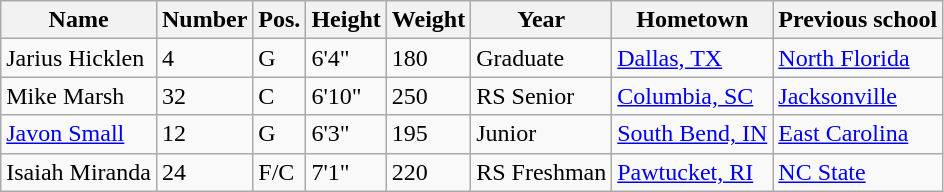<table class="wikitable sortable" border="1">
<tr>
<th>Name</th>
<th>Number</th>
<th>Pos.</th>
<th>Height</th>
<th>Weight</th>
<th>Year</th>
<th>Hometown</th>
<th class="unsortable">Previous school</th>
</tr>
<tr>
<td>Jarius Hicklen</td>
<td>4</td>
<td>G</td>
<td>6'4"</td>
<td>180</td>
<td>Graduate</td>
<td><a href='#'>Dallas, TX</a></td>
<td><a href='#'>North Florida</a></td>
</tr>
<tr>
<td>Mike Marsh</td>
<td>32</td>
<td>C</td>
<td>6'10"</td>
<td>250</td>
<td>RS Senior</td>
<td><a href='#'>Columbia, SC</a></td>
<td><a href='#'>Jacksonville</a></td>
</tr>
<tr>
<td><a href='#'>Javon Small</a></td>
<td>12</td>
<td>G</td>
<td>6'3"</td>
<td>195</td>
<td>Junior</td>
<td><a href='#'>South Bend, IN</a></td>
<td><a href='#'>East Carolina</a></td>
</tr>
<tr>
<td>Isaiah Miranda</td>
<td>24</td>
<td>F/C</td>
<td>7'1"</td>
<td>220</td>
<td>RS Freshman</td>
<td><a href='#'>Pawtucket, RI</a></td>
<td><a href='#'>NC State</a></td>
</tr>
</table>
